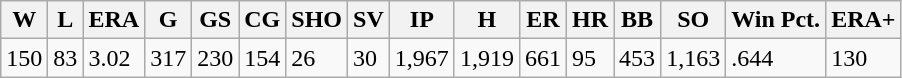<table class="wikitable">
<tr>
<th>W</th>
<th>L</th>
<th>ERA</th>
<th>G</th>
<th>GS</th>
<th>CG</th>
<th>SHO</th>
<th>SV</th>
<th>IP</th>
<th>H</th>
<th>ER</th>
<th>HR</th>
<th>BB</th>
<th>SO</th>
<th>Win Pct.</th>
<th>ERA+</th>
</tr>
<tr>
<td>150</td>
<td>83</td>
<td>3.02</td>
<td>317</td>
<td>230</td>
<td>154</td>
<td>26</td>
<td>30</td>
<td>1,967</td>
<td>1,919</td>
<td>661</td>
<td>95</td>
<td>453</td>
<td>1,163</td>
<td>.644</td>
<td>130</td>
</tr>
</table>
